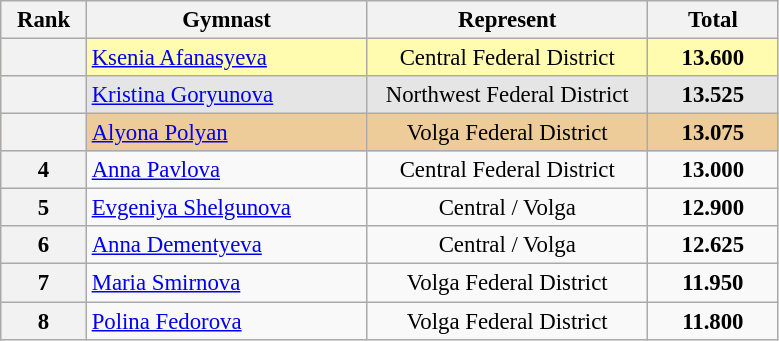<table class="wikitable sortable" style="text-align:center; font-size:95%">
<tr>
<th scope="col" style="width:50px;">Rank</th>
<th scope="col" style="width:180px;">Gymnast</th>
<th scope="col" style="width:180px;">Represent</th>
<th scope="col" style="width:80px;">Total</th>
</tr>
<tr style="background:#fffcaf;">
<th scope=row style="text-align:center"></th>
<td style="text-align:left;"><a href='#'>Ksenia Afanasyeva</a></td>
<td>Central Federal District</td>
<td><strong>13.600</strong></td>
</tr>
<tr style="background:#e5e5e5;">
<th scope=row style="text-align:center"></th>
<td style="text-align:left;"><a href='#'>Kristina Goryunova</a></td>
<td>Northwest Federal District</td>
<td><strong>13.525</strong></td>
</tr>
<tr style="background:#ec9;">
<th scope=row style="text-align:center"></th>
<td style="text-align:left;"><a href='#'>Alyona Polyan</a></td>
<td>Volga Federal District</td>
<td><strong>13.075</strong></td>
</tr>
<tr>
<th scope=row style="text-align:center">4</th>
<td style="text-align:left;"><a href='#'>Anna Pavlova</a></td>
<td>Central Federal District</td>
<td><strong>13.000</strong></td>
</tr>
<tr>
<th scope=row style="text-align:center">5</th>
<td style="text-align:left;"><a href='#'>Evgeniya Shelgunova</a></td>
<td>Central / Volga</td>
<td><strong>12.900</strong></td>
</tr>
<tr>
<th scope=row style="text-align:center">6</th>
<td style="text-align:left;"><a href='#'>Anna Dementyeva</a></td>
<td>Central / Volga</td>
<td><strong>12.625</strong></td>
</tr>
<tr>
<th scope=row style="text-align:center">7</th>
<td style="text-align:left;"><a href='#'>Maria Smirnova</a></td>
<td>Volga Federal District</td>
<td><strong>11.950</strong></td>
</tr>
<tr>
<th scope=row style="text-align:center">8</th>
<td style="text-align:left;"><a href='#'>Polina Fedorova</a></td>
<td>Volga Federal District</td>
<td><strong>11.800</strong></td>
</tr>
</table>
